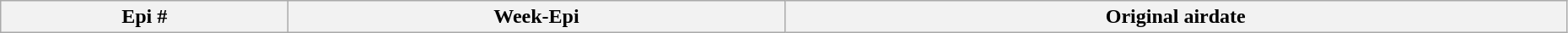<table class="wikitable plainrowheaders" style="width:98%;">
<tr>
<th>Epi #</th>
<th>Week-Epi</th>
<th>Original airdate<br>



</th>
</tr>
</table>
